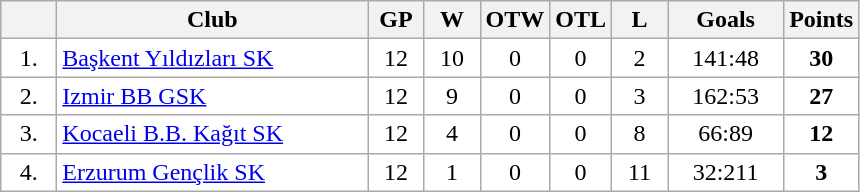<table class="wikitable">
<tr>
<th width="30"></th>
<th width="200">Club</th>
<th width="30"  align="center">GP</th>
<th width="30"  align="center">W</th>
<th width="30"  align="center">OTW</th>
<th width="30"  align="center">OTL</th>
<th width="30"  align="center">L</th>
<th width="70"  align="center">Goals</th>
<th width="30"  align="center">Points</th>
</tr>
<tr bgcolor="#FFFFFF" align="center">
<td>1.</td>
<td align="left"><a href='#'>Başkent Yıldızları SK</a></td>
<td>12</td>
<td>10</td>
<td>0</td>
<td>0</td>
<td>2</td>
<td>141:48</td>
<td><strong>30</strong></td>
</tr>
<tr bgcolor="#FFFFFF" align="center">
<td>2.</td>
<td align="left"><a href='#'>Izmir BB GSK</a></td>
<td>12</td>
<td>9</td>
<td>0</td>
<td>0</td>
<td>3</td>
<td>162:53</td>
<td><strong>27</strong></td>
</tr>
<tr bgcolor="#FFFFFF" align="center">
<td>3.</td>
<td align="left"><a href='#'>Kocaeli B.B. Kağıt SK</a></td>
<td>12</td>
<td>4</td>
<td>0</td>
<td>0</td>
<td>8</td>
<td>66:89</td>
<td><strong>12</strong></td>
</tr>
<tr bgcolor="#FFFFFF" align="center">
<td>4.</td>
<td align="left"><a href='#'>Erzurum Gençlik SK</a></td>
<td>12</td>
<td>1</td>
<td>0</td>
<td>0</td>
<td>11</td>
<td>32:211</td>
<td><strong>3</strong></td>
</tr>
</table>
